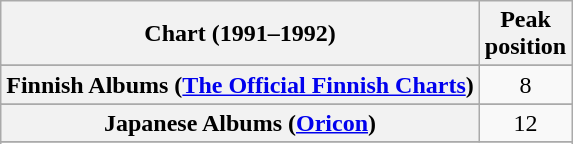<table class="wikitable sortable plainrowheaders" style="text-align:center">
<tr>
<th scope="col">Chart (1991–1992)</th>
<th scope="col">Peak<br>position</th>
</tr>
<tr>
</tr>
<tr>
</tr>
<tr>
</tr>
<tr>
</tr>
<tr>
<th scope="row">Finnish Albums (<a href='#'>The Official Finnish Charts</a>)</th>
<td align="center">8</td>
</tr>
<tr>
</tr>
<tr>
<th scope="row">Japanese Albums (<a href='#'>Oricon</a>)</th>
<td align="center">12</td>
</tr>
<tr>
</tr>
<tr>
</tr>
<tr>
</tr>
<tr>
</tr>
<tr>
</tr>
<tr>
</tr>
</table>
